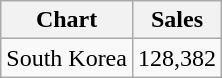<table class="wikitable sortable plainrowheaders" style="text-align:center;">
<tr>
<th>Chart</th>
<th>Sales</th>
</tr>
<tr>
<td>South Korea</td>
<td>128,382</td>
</tr>
</table>
